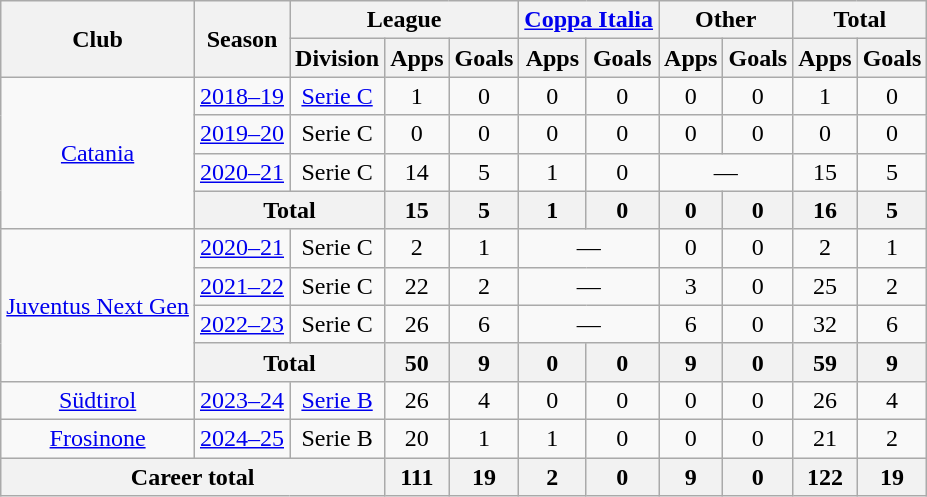<table class="wikitable" style="text-align:center">
<tr>
<th rowspan="2">Club</th>
<th rowspan="2">Season</th>
<th colspan="3">League</th>
<th colspan="2"><a href='#'>Coppa Italia</a></th>
<th colspan="2">Other</th>
<th colspan="2">Total</th>
</tr>
<tr>
<th>Division</th>
<th>Apps</th>
<th>Goals</th>
<th>Apps</th>
<th>Goals</th>
<th>Apps</th>
<th>Goals</th>
<th>Apps</th>
<th>Goals</th>
</tr>
<tr>
<td rowspan="4"><a href='#'>Catania</a></td>
<td><a href='#'>2018–19</a></td>
<td><a href='#'>Serie C</a></td>
<td>1</td>
<td>0</td>
<td>0</td>
<td>0</td>
<td>0</td>
<td>0</td>
<td>1</td>
<td>0</td>
</tr>
<tr>
<td><a href='#'>2019–20</a></td>
<td>Serie C</td>
<td>0</td>
<td>0</td>
<td>0</td>
<td>0</td>
<td>0</td>
<td>0</td>
<td>0</td>
<td>0</td>
</tr>
<tr>
<td><a href='#'>2020–21</a></td>
<td>Serie C</td>
<td>14</td>
<td>5</td>
<td>1</td>
<td>0</td>
<td colspan="2">—</td>
<td>15</td>
<td>5</td>
</tr>
<tr>
<th colspan="2">Total</th>
<th>15</th>
<th>5</th>
<th>1</th>
<th>0</th>
<th>0</th>
<th>0</th>
<th>16</th>
<th>5</th>
</tr>
<tr>
<td rowspan="4"><a href='#'>Juventus Next Gen</a></td>
<td><a href='#'>2020–21</a></td>
<td>Serie C</td>
<td>2</td>
<td>1</td>
<td colspan="2">—</td>
<td>0</td>
<td>0</td>
<td>2</td>
<td>1</td>
</tr>
<tr>
<td><a href='#'>2021–22</a></td>
<td>Serie C</td>
<td>22</td>
<td>2</td>
<td colspan="2">—</td>
<td>3</td>
<td>0</td>
<td>25</td>
<td>2</td>
</tr>
<tr>
<td><a href='#'>2022–23</a></td>
<td>Serie C</td>
<td>26</td>
<td>6</td>
<td colspan="2">—</td>
<td>6</td>
<td>0</td>
<td>32</td>
<td>6</td>
</tr>
<tr>
<th colspan="2">Total</th>
<th>50</th>
<th>9</th>
<th>0</th>
<th>0</th>
<th>9</th>
<th>0</th>
<th>59</th>
<th>9</th>
</tr>
<tr>
<td><a href='#'>Südtirol</a></td>
<td><a href='#'>2023–24</a></td>
<td><a href='#'>Serie B</a></td>
<td>26</td>
<td>4</td>
<td>0</td>
<td>0</td>
<td>0</td>
<td>0</td>
<td>26</td>
<td>4</td>
</tr>
<tr>
<td><a href='#'>Frosinone</a></td>
<td><a href='#'>2024–25</a></td>
<td>Serie B</td>
<td>20</td>
<td>1</td>
<td>1</td>
<td>0</td>
<td>0</td>
<td>0</td>
<td>21</td>
<td>2</td>
</tr>
<tr>
<th colspan="3">Career total</th>
<th>111</th>
<th>19</th>
<th>2</th>
<th>0</th>
<th>9</th>
<th>0</th>
<th>122</th>
<th>19</th>
</tr>
</table>
